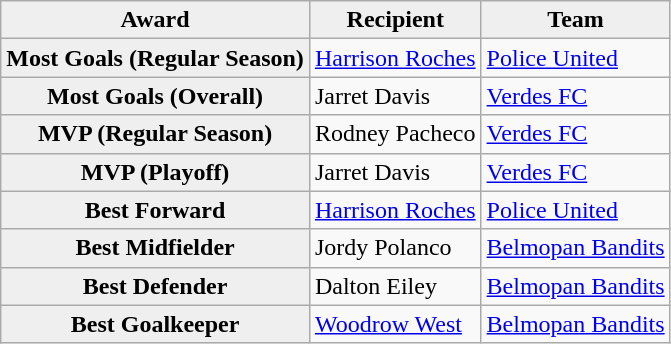<table class="wikitable">
<tr>
<th scope="row" style="background:#efefef;">Award</th>
<th scope="row" style="background:#efefef;">Recipient</th>
<th scope="row" style="background:#efefef;">Team</th>
</tr>
<tr>
<th scope="row" style="background:#efefef;">Most Goals (Regular Season)</th>
<td> <a href='#'>Harrison Roches</a></td>
<td><a href='#'>Police United</a></td>
</tr>
<tr>
<th scope="row" style="background:#efefef;">Most Goals (Overall)</th>
<td> Jarret Davis</td>
<td><a href='#'>Verdes FC</a></td>
</tr>
<tr>
<th scope="row" style="background:#efefef;">MVP (Regular Season)</th>
<td> Rodney Pacheco</td>
<td><a href='#'>Verdes FC</a></td>
</tr>
<tr>
<th scope="row" style="background:#efefef;">MVP (Playoff)</th>
<td> Jarret Davis</td>
<td><a href='#'>Verdes FC</a></td>
</tr>
<tr>
<th scope="row" style="background:#efefef;">Best Forward</th>
<td> <a href='#'>Harrison Roches</a></td>
<td><a href='#'>Police United</a></td>
</tr>
<tr>
<th scope="row" style="background:#efefef;">Best Midfielder</th>
<td> Jordy Polanco</td>
<td><a href='#'>Belmopan Bandits</a></td>
</tr>
<tr>
<th scope="row" style="background:#efefef;">Best Defender</th>
<td> Dalton Eiley</td>
<td><a href='#'>Belmopan Bandits</a></td>
</tr>
<tr>
<th scope="row" style="background:#efefef;">Best Goalkeeper</th>
<td> <a href='#'>Woodrow West</a></td>
<td><a href='#'>Belmopan Bandits</a></td>
</tr>
</table>
